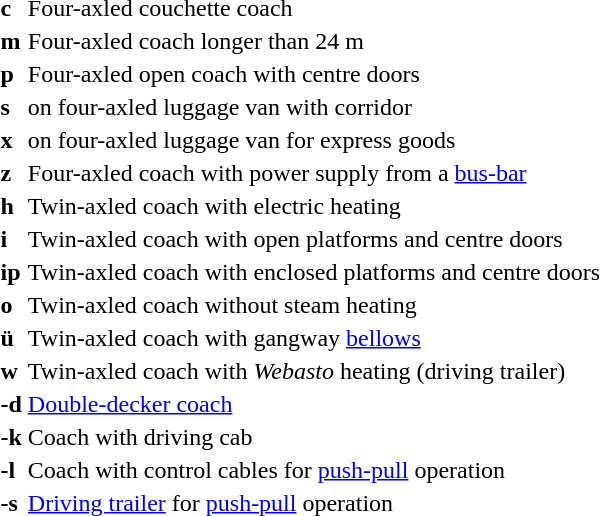<table>
<tr>
<td><strong>c</strong></td>
<td>Four-axled couchette coach</td>
</tr>
<tr ---->
<td><strong>m</strong></td>
<td>Four-axled coach longer than  24 m</td>
</tr>
<tr ---->
<td><strong>p</strong></td>
<td>Four-axled open coach with centre doors</td>
</tr>
<tr ---->
<td><strong>s</strong></td>
<td>on four-axled  luggage van with corridor</td>
</tr>
<tr ---->
<td><strong>x</strong></td>
<td>on four-axled  luggage van for express goods</td>
</tr>
<tr ---->
<td><strong>z</strong></td>
<td>Four-axled coach with power supply from a <a href='#'>bus-bar</a></td>
</tr>
<tr ---->
<td><strong>h</strong></td>
<td>Twin-axled coach with electric heating</td>
</tr>
<tr ---->
<td><strong>i</strong></td>
<td>Twin-axled coach with open platforms and centre doors</td>
</tr>
<tr ---->
<td><strong>ip</strong></td>
<td>Twin-axled coach with enclosed platforms and centre doors</td>
</tr>
<tr ---->
<td><strong>o</strong></td>
<td>Twin-axled coach without steam heating</td>
</tr>
<tr ---->
<td><strong>ü</strong></td>
<td>Twin-axled coach with gangway <a href='#'>bellows</a></td>
</tr>
<tr ---->
<td><strong>w</strong></td>
<td>Twin-axled coach with <em>Webasto</em> heating (driving trailer)</td>
</tr>
<tr ---->
<td><strong>-d</strong></td>
<td><a href='#'>Double-decker coach</a></td>
</tr>
<tr ---->
<td><strong>-k</strong></td>
<td>Coach with driving cab</td>
</tr>
<tr ---->
<td><strong>-l</strong></td>
<td>Coach with control cables for <a href='#'>push-pull</a> operation</td>
</tr>
<tr ---->
<td><strong>-s</strong></td>
<td><a href='#'>Driving trailer</a> for <a href='#'>push-pull</a> operation</td>
</tr>
</table>
